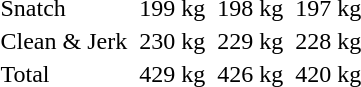<table>
<tr>
<td>Snatch</td>
<td></td>
<td>199 kg</td>
<td></td>
<td>198 kg</td>
<td></td>
<td>197 kg</td>
</tr>
<tr>
<td>Clean & Jerk</td>
<td></td>
<td>230 kg</td>
<td></td>
<td>229 kg</td>
<td></td>
<td>228 kg</td>
</tr>
<tr>
<td>Total</td>
<td></td>
<td>429 kg</td>
<td></td>
<td>426 kg</td>
<td></td>
<td>420 kg</td>
</tr>
<tr>
</tr>
</table>
